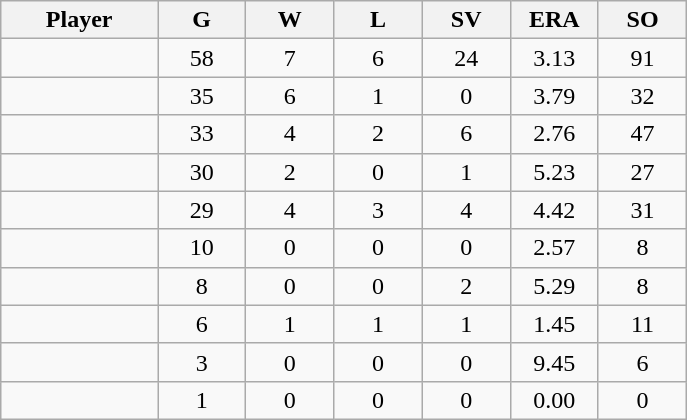<table class="wikitable sortable">
<tr>
<th bgcolor="#DDDDFF" width="16%">Player</th>
<th bgcolor="#DDDDFF" width="9%">G</th>
<th bgcolor="#DDDDFF" width="9%">W</th>
<th bgcolor="#DDDDFF" width="9%">L</th>
<th bgcolor="#DDDDFF" width="9%">SV</th>
<th bgcolor="#DDDDFF" width="9%">ERA</th>
<th bgcolor="#DDDDFF" width="9%">SO</th>
</tr>
<tr align="center">
<td></td>
<td>58</td>
<td>7</td>
<td>6</td>
<td>24</td>
<td>3.13</td>
<td>91</td>
</tr>
<tr align="center">
<td></td>
<td>35</td>
<td>6</td>
<td>1</td>
<td>0</td>
<td>3.79</td>
<td>32</td>
</tr>
<tr align="center">
<td></td>
<td>33</td>
<td>4</td>
<td>2</td>
<td>6</td>
<td>2.76</td>
<td>47</td>
</tr>
<tr align="center">
<td></td>
<td>30</td>
<td>2</td>
<td>0</td>
<td>1</td>
<td>5.23</td>
<td>27</td>
</tr>
<tr align="center">
<td></td>
<td>29</td>
<td>4</td>
<td>3</td>
<td>4</td>
<td>4.42</td>
<td>31</td>
</tr>
<tr align="center">
<td></td>
<td>10</td>
<td>0</td>
<td>0</td>
<td>0</td>
<td>2.57</td>
<td>8</td>
</tr>
<tr align="center">
<td></td>
<td>8</td>
<td>0</td>
<td>0</td>
<td>2</td>
<td>5.29</td>
<td>8</td>
</tr>
<tr align="center">
<td></td>
<td>6</td>
<td>1</td>
<td>1</td>
<td>1</td>
<td>1.45</td>
<td>11</td>
</tr>
<tr align="center">
<td></td>
<td>3</td>
<td>0</td>
<td>0</td>
<td>0</td>
<td>9.45</td>
<td>6</td>
</tr>
<tr align="center">
<td></td>
<td>1</td>
<td>0</td>
<td>0</td>
<td>0</td>
<td>0.00</td>
<td>0</td>
</tr>
</table>
